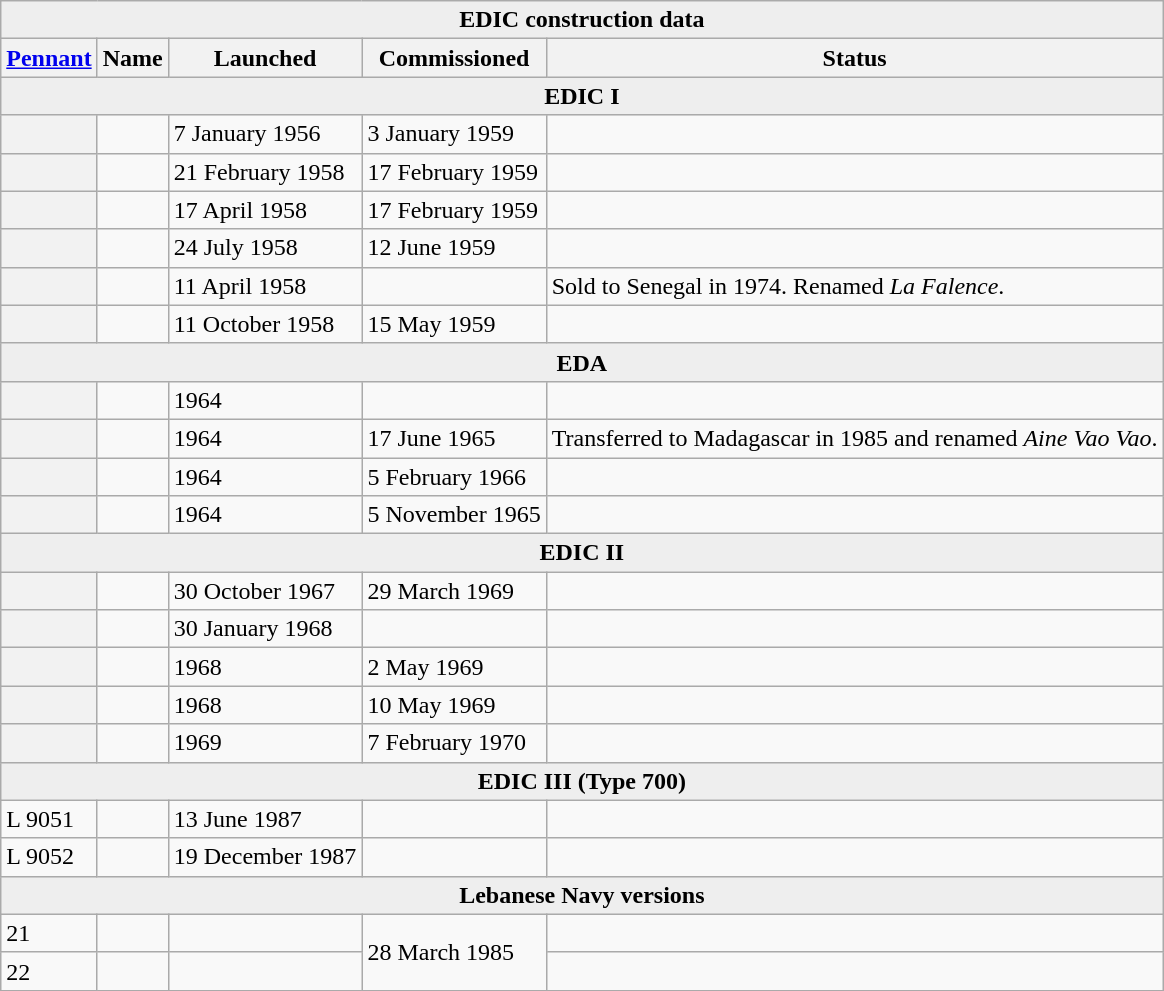<table border="1" class="wikitable plainrowheaders collapsible">
<tr>
<th colspan="5" style="background:#eee;" align="center">EDIC construction data</th>
</tr>
<tr>
<th scope="col"><a href='#'>Pennant</a></th>
<th scope="col">Name</th>
<th scope="col">Launched</th>
<th scope="col">Commissioned</th>
<th scope="col">Status</th>
</tr>
<tr>
<th colspan="6" style="background:#eee;" align=center>EDIC I</th>
</tr>
<tr>
<th scope="row"></th>
<td></td>
<td>7 January 1956</td>
<td>3 January 1959</td>
<td></td>
</tr>
<tr>
<th scope="row"></th>
<td></td>
<td>21 February 1958</td>
<td>17 February 1959</td>
<td></td>
</tr>
<tr>
<th scope="row"></th>
<td></td>
<td>17 April 1958</td>
<td>17 February 1959</td>
<td></td>
</tr>
<tr>
<th scope="row"></th>
<td></td>
<td>24 July 1958</td>
<td>12 June 1959</td>
<td></td>
</tr>
<tr>
<th scope="row"></th>
<td></td>
<td>11 April 1958</td>
<td></td>
<td>Sold to Senegal in 1974. Renamed <em>La Falence</em>.</td>
</tr>
<tr>
<th scope="row"></th>
<td></td>
<td>11 October 1958</td>
<td>15 May 1959</td>
<td></td>
</tr>
<tr>
<th colspan="6" style="background:#eee;" align="center">EDA</th>
</tr>
<tr>
<th scope="row"></th>
<td></td>
<td>1964</td>
<td></td>
<td></td>
</tr>
<tr>
<th scope="row"></th>
<td></td>
<td>1964</td>
<td>17 June 1965</td>
<td>Transferred to Madagascar in 1985 and renamed <em>Aine Vao Vao</em>.</td>
</tr>
<tr>
<th scope="row"></th>
<td></td>
<td>1964</td>
<td>5 February 1966</td>
<td></td>
</tr>
<tr>
<th scope="row"></th>
<td></td>
<td>1964</td>
<td>5 November 1965</td>
<td></td>
</tr>
<tr>
<th colspan="6" style="background:#eee;" align=center>EDIC II</th>
</tr>
<tr>
<th scope="row"></th>
<td></td>
<td>30 October 1967</td>
<td>29 March 1969</td>
<td></td>
</tr>
<tr>
<th scope="row"></th>
<td></td>
<td>30 January 1968</td>
<td></td>
<td></td>
</tr>
<tr>
<th scope="row"></th>
<td></td>
<td>1968</td>
<td>2 May 1969</td>
<td></td>
</tr>
<tr>
<th scope="row"></th>
<td></td>
<td>1968</td>
<td>10 May 1969</td>
<td></td>
</tr>
<tr>
<th scope="row"></th>
<td></td>
<td>1969</td>
<td>7 February 1970</td>
<td></td>
</tr>
<tr>
<th colspan="6" style="background:#eee;" align="center">EDIC III (Type 700)</th>
</tr>
<tr>
<td>L 9051</td>
<td></td>
<td>13 June 1987</td>
<td></td>
<td></td>
</tr>
<tr>
<td>L 9052</td>
<td></td>
<td>19 December 1987</td>
<td></td>
<td></td>
</tr>
<tr>
<th colspan="6" style="background:#eee;" align="center">Lebanese Navy versions</th>
</tr>
<tr>
<td>21</td>
<td></td>
<td></td>
<td rowspan=2>28 March 1985</td>
<td></td>
</tr>
<tr>
<td>22</td>
<td></td>
<td></td>
<td></td>
</tr>
<tr>
</tr>
</table>
